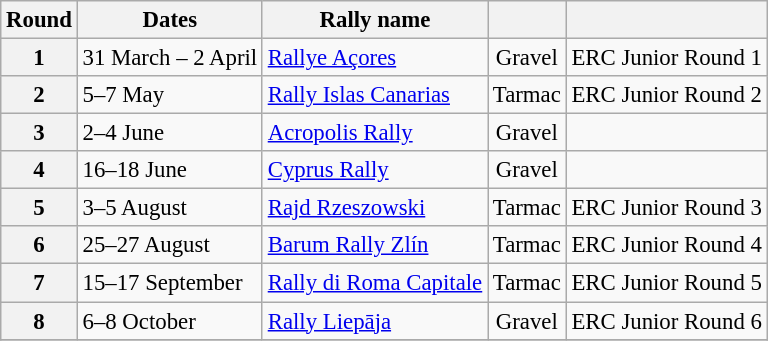<table class="wikitable" style="font-size: 95%">
<tr>
<th>Round</th>
<th>Dates</th>
<th>Rally name</th>
<th></th>
<th></th>
</tr>
<tr>
<th>1</th>
<td>31 March – 2 April</td>
<td> <a href='#'>Rallye Açores</a></td>
<td align="center">Gravel</td>
<td>ERC Junior Round 1</td>
</tr>
<tr>
<th>2</th>
<td>5–7 May</td>
<td> <a href='#'>Rally Islas Canarias</a></td>
<td align="center">Tarmac</td>
<td>ERC Junior Round 2</td>
</tr>
<tr>
<th>3</th>
<td>2–4 June</td>
<td> <a href='#'>Acropolis Rally</a></td>
<td align="center">Gravel</td>
<td></td>
</tr>
<tr>
<th>4</th>
<td>16–18 June</td>
<td> <a href='#'>Cyprus Rally</a></td>
<td align="center">Gravel</td>
<td></td>
</tr>
<tr>
<th>5</th>
<td>3–5 August</td>
<td> <a href='#'>Rajd Rzeszowski</a></td>
<td align="center">Tarmac</td>
<td>ERC Junior Round 3</td>
</tr>
<tr>
<th>6</th>
<td>25–27 August</td>
<td> <a href='#'>Barum Rally Zlín</a></td>
<td align="center">Tarmac</td>
<td>ERC Junior Round 4</td>
</tr>
<tr>
<th>7</th>
<td>15–17 September</td>
<td> <a href='#'>Rally di Roma Capitale</a></td>
<td align="center">Tarmac</td>
<td>ERC Junior Round 5</td>
</tr>
<tr>
<th>8</th>
<td>6–8 October</td>
<td> <a href='#'>Rally Liepāja</a></td>
<td align="center">Gravel</td>
<td>ERC Junior Round 6</td>
</tr>
<tr>
</tr>
</table>
